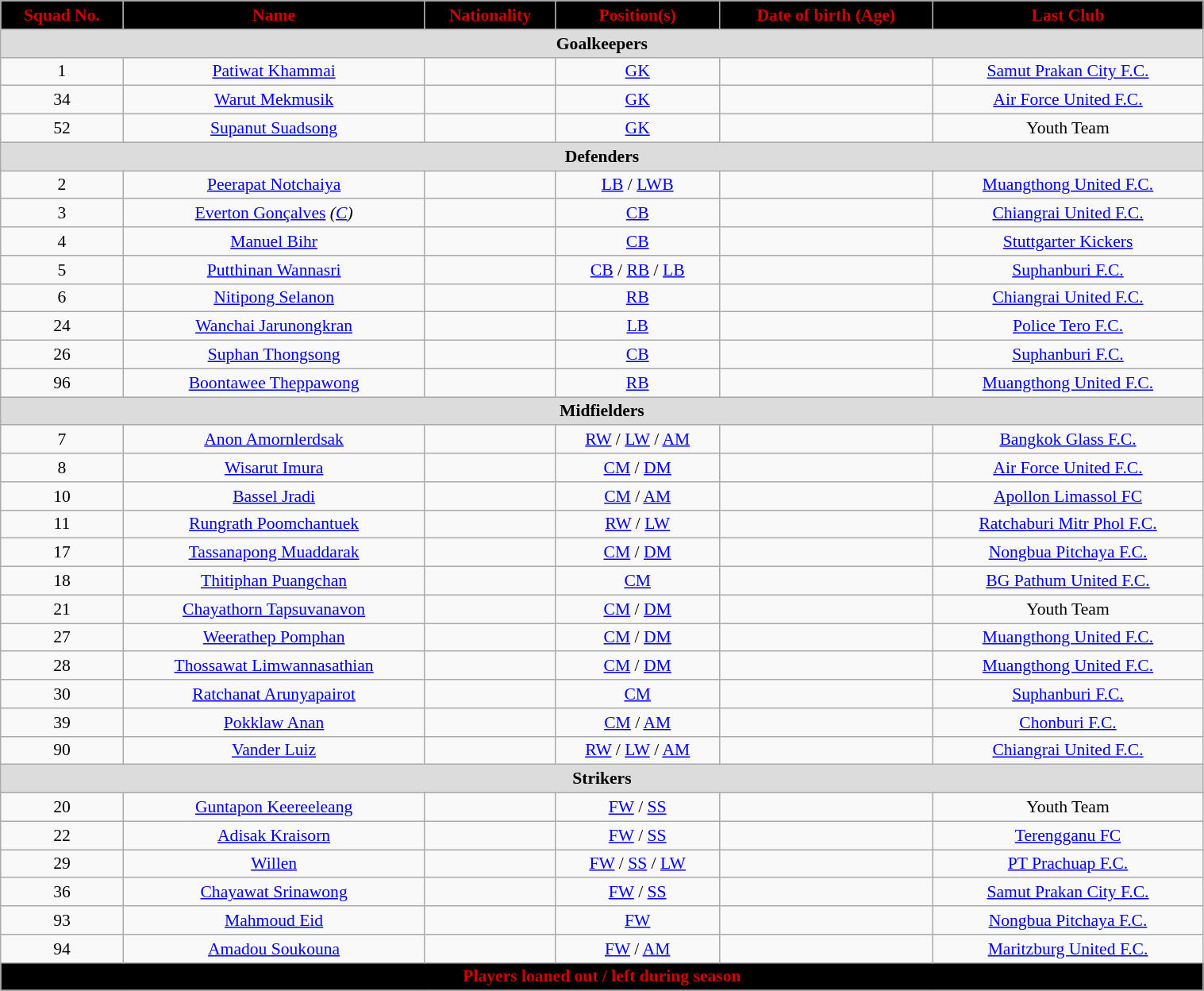<table class="wikitable" style="text-align:center; font-size:90%; width:80%;">
<tr>
<th style="background:#000000; color:#d30000; text-align:center;">Squad No.</th>
<th style="background:#000000; color:#d30000; text-align:center;">Name</th>
<th style="background:#000000; color:#d30000; text-align:center;">Nationality</th>
<th style="background:#000000; color:#d30000; text-align:center;">Position(s)</th>
<th style="background:#000000; color:#d30000; text-align:center;">Date of birth (Age)</th>
<th style="background:#000000; color:#d30000; text-align:center;">Last Club</th>
</tr>
<tr>
<th colspan="6" style="background:#DCDCDC; text-align:center;">Goalkeepers</th>
</tr>
<tr>
<td>1</td>
<td><a href='#'>Patiwat Khammai</a></td>
<td></td>
<td><a href='#'>GK</a></td>
<td></td>
<td> <a href='#'>Samut Prakan City F.C.</a></td>
</tr>
<tr>
<td>34</td>
<td><a href='#'>Warut Mekmusik</a></td>
<td></td>
<td><a href='#'>GK</a></td>
<td></td>
<td> <a href='#'>Air Force United F.C.</a></td>
</tr>
<tr>
<td>52</td>
<td><a href='#'>Supanut Suadsong</a></td>
<td></td>
<td><a href='#'>GK</a></td>
<td></td>
<td>Youth Team</td>
</tr>
<tr>
<th colspan="6" style="background:#DCDCDC; text-align:center;">Defenders</th>
</tr>
<tr>
<td>2</td>
<td><a href='#'>Peerapat Notchaiya</a></td>
<td></td>
<td><a href='#'>LB</a> / <a href='#'>LWB</a></td>
<td></td>
<td> <a href='#'>Muangthong United F.C.</a></td>
</tr>
<tr>
<td>3</td>
<td><a href='#'>Everton Gonçalves</a> <em>(<a href='#'>C</a>)</em></td>
<td></td>
<td><a href='#'>CB</a></td>
<td></td>
<td> <a href='#'>Chiangrai United F.C.</a></td>
</tr>
<tr>
<td>4</td>
<td><a href='#'>Manuel Bihr</a></td>
<td></td>
<td><a href='#'>CB</a></td>
<td></td>
<td> <a href='#'>Stuttgarter Kickers</a></td>
</tr>
<tr>
<td>5</td>
<td><a href='#'>Putthinan Wannasri</a></td>
<td></td>
<td><a href='#'>CB</a> / <a href='#'>RB</a> / <a href='#'>LB</a></td>
<td></td>
<td> <a href='#'>Suphanburi F.C.</a></td>
</tr>
<tr>
<td>6</td>
<td><a href='#'>Nitipong Selanon</a></td>
<td></td>
<td><a href='#'>RB</a></td>
<td></td>
<td> <a href='#'>Chiangrai United F.C.</a></td>
</tr>
<tr>
<td>24</td>
<td><a href='#'>Wanchai Jarunongkran</a></td>
<td></td>
<td><a href='#'>LB</a></td>
<td></td>
<td> <a href='#'>Police Tero F.C.</a></td>
</tr>
<tr>
<td>26</td>
<td><a href='#'>Suphan Thongsong</a></td>
<td></td>
<td><a href='#'>CB</a></td>
<td></td>
<td> <a href='#'>Suphanburi F.C.</a></td>
</tr>
<tr>
<td>96</td>
<td><a href='#'>Boontawee Theppawong</a></td>
<td></td>
<td><a href='#'>RB</a></td>
<td></td>
<td> <a href='#'>Muangthong United F.C.</a></td>
</tr>
<tr>
<th colspan="6" style="background:#DCDCDC; text-align:center;">Midfielders</th>
</tr>
<tr>
<td>7</td>
<td><a href='#'>Anon Amornlerdsak</a></td>
<td></td>
<td><a href='#'>RW</a> / <a href='#'>LW</a> / <a href='#'>AM</a></td>
<td></td>
<td> <a href='#'>Bangkok Glass F.C.</a></td>
</tr>
<tr>
<td>8</td>
<td><a href='#'>Wisarut Imura</a></td>
<td></td>
<td><a href='#'>CM</a> / <a href='#'>DM</a></td>
<td></td>
<td> <a href='#'>Air Force United F.C.</a></td>
</tr>
<tr>
<td>10</td>
<td><a href='#'>Bassel Jradi</a></td>
<td></td>
<td><a href='#'>CM</a> / <a href='#'>AM</a></td>
<td></td>
<td> <a href='#'>Apollon Limassol FC</a></td>
</tr>
<tr>
<td>11</td>
<td><a href='#'>Rungrath Poomchantuek</a></td>
<td></td>
<td><a href='#'>RW</a> / <a href='#'>LW</a></td>
<td></td>
<td> <a href='#'>Ratchaburi Mitr Phol F.C.</a></td>
</tr>
<tr>
<td>17</td>
<td><a href='#'>Tassanapong Muaddarak</a></td>
<td></td>
<td><a href='#'>CM</a> / <a href='#'>DM</a></td>
<td></td>
<td> <a href='#'>Nongbua Pitchaya F.C.</a></td>
</tr>
<tr>
<td>18</td>
<td><a href='#'>Thitiphan Puangchan</a></td>
<td></td>
<td><a href='#'>CM</a></td>
<td></td>
<td> <a href='#'>BG Pathum United F.C.</a></td>
</tr>
<tr>
<td>21</td>
<td><a href='#'>Chayathorn Tapsuvanavon</a></td>
<td></td>
<td><a href='#'>CM</a> / <a href='#'>DM</a></td>
<td></td>
<td>Youth Team</td>
</tr>
<tr>
<td>27</td>
<td><a href='#'>Weerathep Pomphan</a></td>
<td></td>
<td><a href='#'>CM</a> / <a href='#'>DM</a></td>
<td></td>
<td> <a href='#'>Muangthong United F.C.</a></td>
</tr>
<tr>
<td>28</td>
<td><a href='#'>Thossawat Limwannasathian</a></td>
<td></td>
<td><a href='#'>CM</a> / <a href='#'>DM</a></td>
<td></td>
<td> <a href='#'>Muangthong United F.C.</a></td>
</tr>
<tr>
<td>30</td>
<td><a href='#'>Ratchanat Arunyapairot</a></td>
<td></td>
<td><a href='#'>CM</a></td>
<td></td>
<td> <a href='#'>Suphanburi F.C.</a></td>
</tr>
<tr>
<td>39</td>
<td><a href='#'>Pokklaw Anan</a></td>
<td></td>
<td><a href='#'>CM</a> / <a href='#'>AM</a></td>
<td></td>
<td> <a href='#'>Chonburi F.C.</a></td>
</tr>
<tr>
<td>90</td>
<td><a href='#'>Vander Luiz</a></td>
<td></td>
<td><a href='#'>RW</a> / <a href='#'>LW</a> / <a href='#'>AM</a></td>
<td></td>
<td> <a href='#'>Chiangrai United F.C.</a></td>
</tr>
<tr>
<th colspan="6" style="background:#DCDCDC; text-align:center;">Strikers</th>
</tr>
<tr>
<td>20</td>
<td><a href='#'>Guntapon Keereeleang</a></td>
<td></td>
<td><a href='#'>FW</a> / <a href='#'>SS</a></td>
<td></td>
<td>Youth Team</td>
</tr>
<tr>
<td>22</td>
<td><a href='#'>Adisak Kraisorn</a></td>
<td></td>
<td><a href='#'>FW</a> / <a href='#'>SS</a></td>
<td></td>
<td> <a href='#'>Terengganu FC</a></td>
</tr>
<tr>
<td>29</td>
<td><a href='#'>Willen</a></td>
<td></td>
<td><a href='#'>FW</a> / <a href='#'>SS</a> / <a href='#'>LW</a></td>
<td></td>
<td> <a href='#'>PT Prachuap F.C.</a></td>
</tr>
<tr>
<td>36</td>
<td><a href='#'>Chayawat Srinawong</a></td>
<td></td>
<td><a href='#'>FW</a> / <a href='#'>SS</a></td>
<td></td>
<td> <a href='#'>Samut Prakan City F.C.</a></td>
</tr>
<tr>
<td>93</td>
<td><a href='#'>Mahmoud Eid</a></td>
<td></td>
<td><a href='#'>FW</a></td>
<td></td>
<td> <a href='#'>Nongbua Pitchaya F.C.</a></td>
</tr>
<tr>
<td>94</td>
<td><a href='#'>Amadou Soukouna</a></td>
<td></td>
<td><a href='#'>FW</a> / <a href='#'>AM</a></td>
<td></td>
<td> <a href='#'>Maritzburg United F.C.</a></td>
</tr>
<tr>
<th colspan="8" style="background:#000000; color:#d30000; text-align:center">Players loaned out / left during season</th>
</tr>
<tr>
</tr>
</table>
